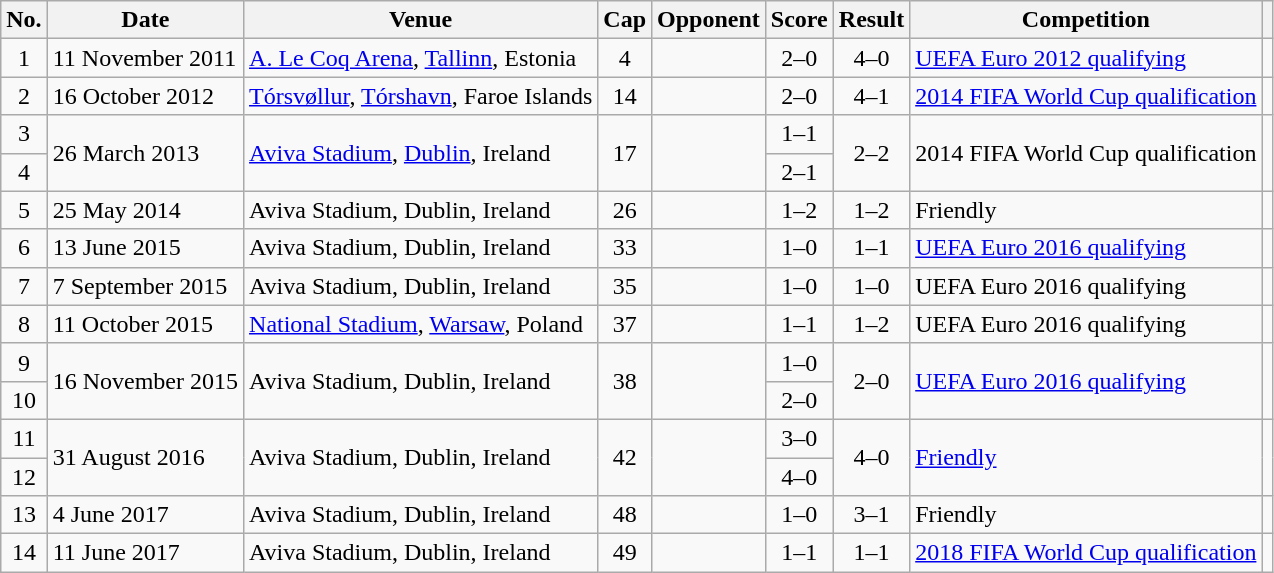<table class="wikitable sortable">
<tr>
<th scope="col">No.</th>
<th scope="col" data-sort-type="date">Date</th>
<th scope="col">Venue</th>
<th scope="col">Cap</th>
<th scope="col">Opponent</th>
<th scope="col">Score</th>
<th scope="col">Result</th>
<th scope="col">Competition</th>
<th scope="col" class="unsortable"></th>
</tr>
<tr>
<td align="center">1</td>
<td>11 November 2011</td>
<td><a href='#'>A. Le Coq Arena</a>, <a href='#'>Tallinn</a>, Estonia</td>
<td align="center">4</td>
<td></td>
<td align="center">2–0</td>
<td align="center">4–0</td>
<td><a href='#'>UEFA Euro 2012 qualifying</a></td>
<td align="center"></td>
</tr>
<tr>
<td align="center">2</td>
<td>16 October 2012</td>
<td><a href='#'>Tórsvøllur</a>, <a href='#'>Tórshavn</a>, Faroe Islands</td>
<td align="center">14</td>
<td></td>
<td align="center">2–0</td>
<td align="center">4–1</td>
<td><a href='#'>2014 FIFA World Cup qualification</a></td>
<td align="center"></td>
</tr>
<tr>
<td align="center">3</td>
<td rowspan="2">26 March 2013</td>
<td rowspan="2"><a href='#'>Aviva Stadium</a>, <a href='#'>Dublin</a>, Ireland</td>
<td rowspan="2" align=center>17</td>
<td rowspan="2"></td>
<td align="center">1–1</td>
<td rowspan="2" align=center>2–2</td>
<td rowspan="2">2014 FIFA World Cup qualification</td>
<td rowspan="2" align=center></td>
</tr>
<tr>
<td align="center">4</td>
<td align="center">2–1</td>
</tr>
<tr>
<td align="center">5</td>
<td>25 May 2014</td>
<td>Aviva Stadium, Dublin, Ireland</td>
<td align="center">26</td>
<td></td>
<td align="center">1–2</td>
<td align="center">1–2</td>
<td>Friendly</td>
<td align="center"></td>
</tr>
<tr>
<td align="center">6</td>
<td>13 June 2015</td>
<td>Aviva Stadium, Dublin, Ireland</td>
<td align="center">33</td>
<td></td>
<td align="center">1–0</td>
<td align="center">1–1</td>
<td><a href='#'>UEFA Euro 2016 qualifying</a></td>
<td align="center"></td>
</tr>
<tr>
<td align="center">7</td>
<td>7 September 2015</td>
<td>Aviva Stadium, Dublin, Ireland</td>
<td align="center">35</td>
<td></td>
<td align="center">1–0</td>
<td align="center">1–0</td>
<td>UEFA Euro 2016 qualifying</td>
<td align="center"></td>
</tr>
<tr>
<td align="center">8</td>
<td>11 October 2015</td>
<td><a href='#'>National Stadium</a>, <a href='#'>Warsaw</a>, Poland</td>
<td align="center">37</td>
<td></td>
<td align="center">1–1</td>
<td align="center">1–2</td>
<td>UEFA Euro 2016 qualifying</td>
<td align="center"></td>
</tr>
<tr>
<td align="center">9</td>
<td rowspan="2">16 November 2015</td>
<td rowspan="2">Aviva Stadium, Dublin, Ireland</td>
<td rowspan="2" align=center>38</td>
<td rowspan="2"></td>
<td align="center">1–0</td>
<td rowspan="2" align=center>2–0</td>
<td rowspan="2"><a href='#'>UEFA Euro 2016 qualifying</a></td>
<td rowspan="2" align=center></td>
</tr>
<tr>
<td align="center">10</td>
<td align="center">2–0</td>
</tr>
<tr>
<td align="center">11</td>
<td rowspan="2">31 August 2016</td>
<td rowspan="2">Aviva Stadium, Dublin, Ireland</td>
<td rowspan="2" align=center>42</td>
<td rowspan="2"></td>
<td align="center">3–0</td>
<td rowspan="2" align=center>4–0</td>
<td rowspan="2"><a href='#'>Friendly</a></td>
<td rowspan="2" align=center></td>
</tr>
<tr>
<td align="center">12</td>
<td align="center">4–0</td>
</tr>
<tr>
<td align="center">13</td>
<td>4 June 2017</td>
<td>Aviva Stadium, Dublin, Ireland</td>
<td align="center">48</td>
<td></td>
<td align="center">1–0</td>
<td align="center">3–1</td>
<td>Friendly</td>
<td align="center"></td>
</tr>
<tr>
<td align="center">14</td>
<td>11 June 2017</td>
<td>Aviva Stadium, Dublin, Ireland</td>
<td align="center">49</td>
<td></td>
<td align="center">1–1</td>
<td align="center">1–1</td>
<td><a href='#'>2018 FIFA World Cup qualification</a></td>
<td align="center"></td>
</tr>
</table>
